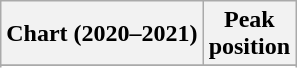<table class="wikitable sortable plainrowheaders" style="text-align:center">
<tr>
<th scope="col">Chart (2020–2021)</th>
<th scope="col">Peak<br>position</th>
</tr>
<tr>
</tr>
<tr>
</tr>
<tr>
</tr>
<tr>
</tr>
</table>
